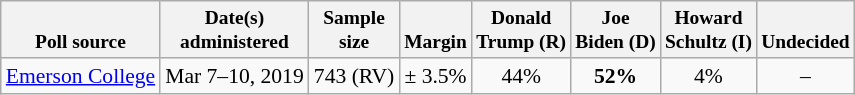<table class="wikitable" style="font-size:90%;text-align:center;">
<tr valign=bottom style="font-size:90%;">
<th>Poll source</th>
<th>Date(s)<br>administered</th>
<th>Sample<br>size</th>
<th>Margin<br></th>
<th>Donald<br>Trump (R)</th>
<th>Joe<br>Biden (D)</th>
<th>Howard<br>Schultz (I)</th>
<th>Undecided</th>
</tr>
<tr>
<td style="text-align:left;"><a href='#'>Emerson College</a></td>
<td>Mar 7–10, 2019</td>
<td>743 (RV)</td>
<td>± 3.5%</td>
<td>44%</td>
<td><strong>52%</strong></td>
<td>4%</td>
<td>–</td>
</tr>
</table>
